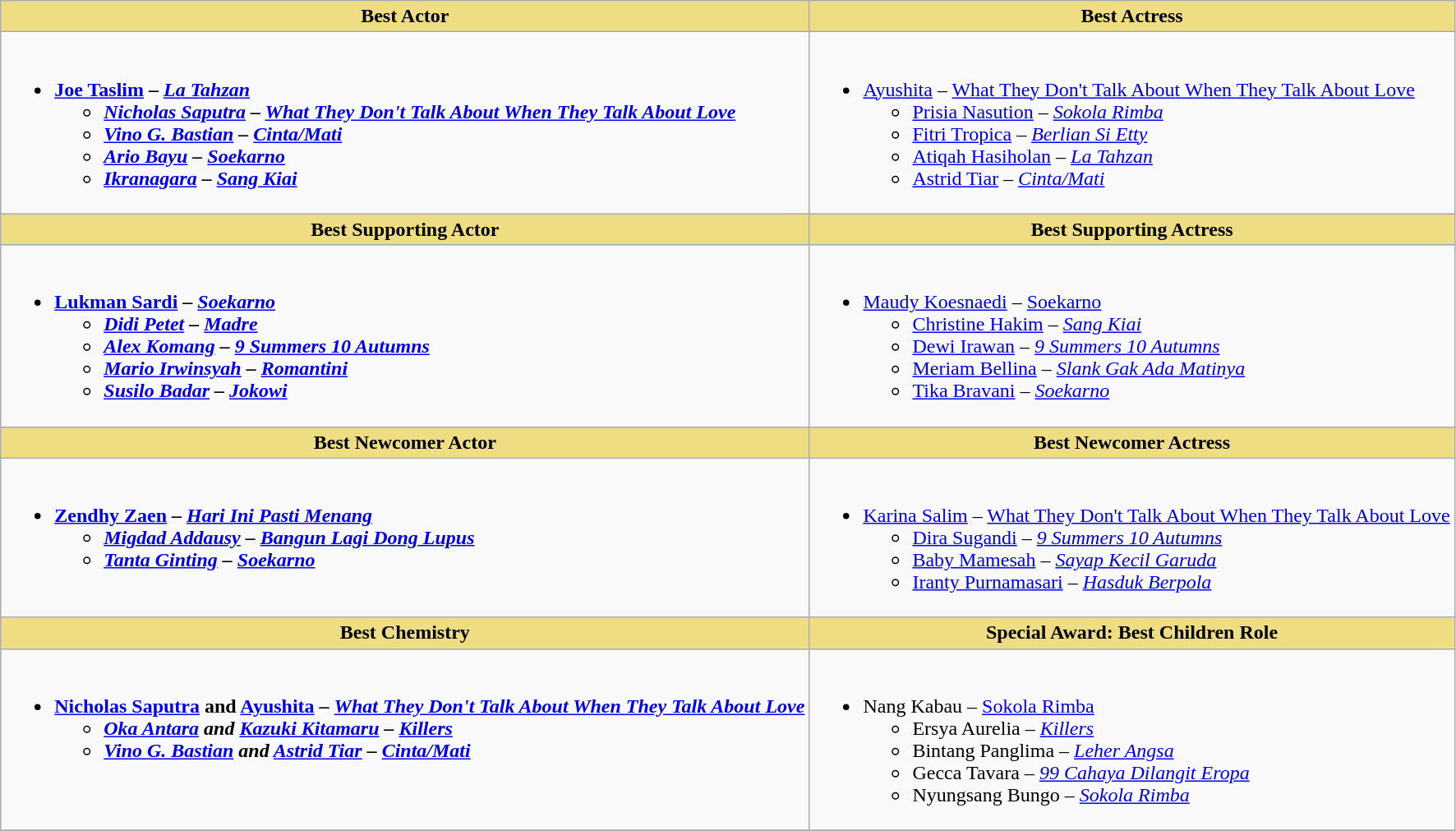<table class=wikitable style="width="100%">
<tr>
<th style="background:#EEDD82;" ! style="width="50%"><strong>Best Actor</strong></th>
<th style="background:#EEDD82;" ! style="width="50%"><strong>Best Actress</strong></th>
</tr>
<tr>
<td valign="top"><br><ul><li><strong><a href='#'>Joe Taslim</a> – <em><a href='#'>La Tahzan</a><strong><em><ul><li><a href='#'>Nicholas Saputra</a> – </em><a href='#'>What They Don't Talk About When They Talk About Love</a><em></li><li><a href='#'>Vino G. Bastian</a> – </em><a href='#'>Cinta/Mati</a><em></li><li><a href='#'>Ario Bayu</a> – </em><a href='#'>Soekarno</a><em></li><li><a href='#'>Ikranagara</a> – </em><a href='#'>Sang Kiai</a><em></li></ul></li></ul></td>
<td valign="top"><br><ul><li></strong><a href='#'>Ayushita</a> – </em><a href='#'>What They Don't Talk About When They Talk About Love</a></em></strong><ul><li><a href='#'>Prisia Nasution</a> – <em><a href='#'>Sokola Rimba</a></em></li><li><a href='#'>Fitri Tropica</a> – <em><a href='#'>Berlian Si Etty</a></em></li><li><a href='#'>Atiqah Hasiholan</a> – <em><a href='#'>La Tahzan</a></em></li><li><a href='#'>Astrid Tiar</a> – <em><a href='#'>Cinta/Mati</a></em></li></ul></li></ul></td>
</tr>
<tr>
<th style="background:#EEDD82;" ! style="width="50%"><strong>Best Supporting Actor</strong></th>
<th style="background:#EEDD82;" ! style="width="50%"><strong>Best Supporting Actress</strong></th>
</tr>
<tr>
<td valign="top"><br><ul><li><strong><a href='#'>Lukman Sardi</a> – <em><a href='#'>Soekarno</a><strong><em><ul><li><a href='#'>Didi Petet</a> – </em><a href='#'>Madre</a><em></li><li><a href='#'>Alex Komang</a> – </em><a href='#'>9 Summers 10 Autumns</a><em></li><li><a href='#'>Mario Irwinsyah</a> – </em><a href='#'>Romantini</a><em></li><li><a href='#'>Susilo Badar</a> – </em><a href='#'>Jokowi</a><em></li></ul></li></ul></td>
<td valign="top"><br><ul><li></strong><a href='#'>Maudy Koesnaedi</a> – </em><a href='#'>Soekarno</a></em></strong><ul><li><a href='#'>Christine Hakim</a> – <em><a href='#'>Sang Kiai</a></em></li><li><a href='#'>Dewi Irawan</a> – <em><a href='#'>9 Summers 10 Autumns</a></em></li><li><a href='#'>Meriam Bellina</a> – <em><a href='#'>Slank Gak Ada Matinya</a></em></li><li><a href='#'>Tika Bravani</a> – <em><a href='#'>Soekarno</a></em></li></ul></li></ul></td>
</tr>
<tr>
<th style="background:#EEDD82;" ! style="width="50%"><strong>Best Newcomer Actor</strong></th>
<th style="background:#EEDD82;" ! style="width="50%"><strong>Best Newcomer Actress</strong></th>
</tr>
<tr>
<td valign="top"><br><ul><li><strong><a href='#'>Zendhy Zaen</a> – <em><a href='#'>Hari Ini Pasti Menang</a><strong><em><ul><li><a href='#'>Migdad Addausy</a> – </em><a href='#'>Bangun Lagi Dong Lupus</a><em></li><li><a href='#'>Tanta Ginting</a> – </em><a href='#'>Soekarno</a><em></li></ul></li></ul></td>
<td valign="top"><br><ul><li></strong><a href='#'>Karina Salim</a> – </em><a href='#'>What They Don't Talk About When They Talk About Love</a></em></strong><ul><li><a href='#'>Dira Sugandi</a> – <em><a href='#'>9 Summers 10 Autumns</a></em></li><li><a href='#'>Baby Mamesah</a> – <em><a href='#'>Sayap Kecil Garuda</a></em></li><li><a href='#'>Iranty Purnamasari</a> – <em><a href='#'>Hasduk Berpola</a></em></li></ul></li></ul></td>
</tr>
<tr>
<th style="background:#EEDD82;" ! style="width="50%"><strong>Best Chemistry</strong></th>
<th style="background:#EEDD82;" ! style="width="50%"><strong>Special Award: Best Children Role</strong></th>
</tr>
<tr>
<td valign="top"><br><ul><li><strong><a href='#'>Nicholas Saputra</a> and <a href='#'>Ayushita</a> – <em><a href='#'>What They Don't Talk About When They Talk About Love</a><strong><em><ul><li><a href='#'>Oka Antara</a> and <a href='#'>Kazuki Kitamaru</a> – </em><a href='#'>Killers</a><em></li><li><a href='#'>Vino G. Bastian</a> and <a href='#'>Astrid Tiar</a> – </em><a href='#'>Cinta/Mati</a><em></li></ul></li></ul></td>
<td valign="top"><br><ul><li></strong>Nang Kabau – </em><a href='#'>Sokola Rimba</a></em></strong><ul><li>Ersya Aurelia – <em><a href='#'>Killers</a></em></li><li>Bintang Panglima – <em><a href='#'>Leher Angsa</a></em></li><li>Gecca Tavara – <em><a href='#'>99 Cahaya Dilangit Eropa</a></em></li><li>Nyungsang Bungo – <em><a href='#'>Sokola Rimba</a></em></li></ul></li></ul></td>
</tr>
<tr>
</tr>
</table>
